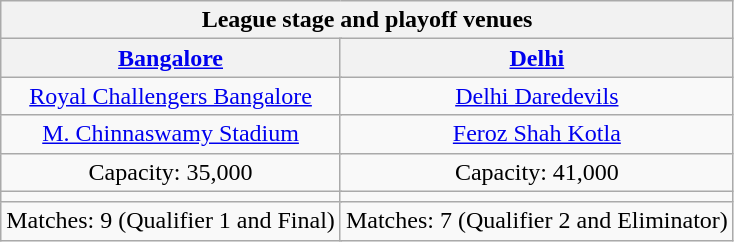<table class="wikitable" style="text-align:center;">
<tr>
<th colspan="4">League stage and playoff venues</th>
</tr>
<tr>
<th colspan="2"><a href='#'>Bangalore</a></th>
<th colspan="2"><a href='#'>Delhi</a></th>
</tr>
<tr>
<td colspan="2"><a href='#'>Royal Challengers Bangalore</a></td>
<td colspan="2"><a href='#'>Delhi Daredevils</a></td>
</tr>
<tr>
<td colspan="2"><a href='#'>M. Chinnaswamy Stadium</a></td>
<td colspan="2"><a href='#'>Feroz Shah Kotla</a></td>
</tr>
<tr>
<td colspan="2">Capacity: 35,000</td>
<td colspan="2">Capacity: 41,000</td>
</tr>
<tr>
<td colspan="2"></td>
<td colspan="2"></td>
</tr>
<tr>
<td colspan="2">Matches: 9 (Qualifier 1 and Final)</td>
<td colspan="2">Matches: 7 (Qualifier 2 and Eliminator)</td>
</tr>
</table>
